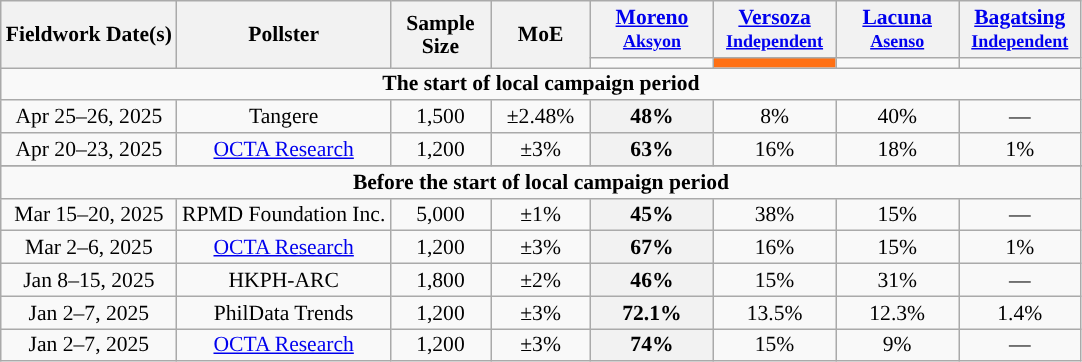<table class="wikitable" style="text-align:center;font-size:90%;line-height:15px">
<tr>
<th rowspan="2">Fieldwork Date(s)</th>
<th rowspan="2">Pollster</th>
<th rowspan="2" style="width:60px;">Sample Size</th>
<th rowspan="2" style="width:60px;">MoE</th>
<th style="width:75px;"><a href='#'>Moreno</a><br><small><a href='#'>Aksyon</a></small></th>
<th style="width:75px;"><a href='#'>Versoza</a><br><small><a href='#'>Independent</a></small></th>
<th style="width:75px;"><a href='#'>Lacuna</a><br><small><a href='#'>Asenso</a></small></th>
<th style="width:75px;"><a href='#'>Bagatsing</a><br><small><a href='#'>Independent</a></small></th>
</tr>
<tr>
<td style="background:"></td>
<td style="background:#FF7014;"></td>
<td style="background:"></td>
<td style="background:"></td>
</tr>
<tr>
<td colspan="8"><strong>The start of local campaign period</strong></td>
</tr>
<tr>
<td>Apr 25–26, 2025</td>
<td>Tangere</td>
<td>1,500</td>
<td>±2.48%</td>
<th style="background-color:#"><strong>48%</strong></th>
<td>8%</td>
<td>40%</td>
<td>—</td>
</tr>
<tr>
<td>Apr 20–23, 2025</td>
<td><a href='#'>OCTA Research</a></td>
<td>1,200</td>
<td>±3%</td>
<th style="background-color:#">63%</th>
<td>16%</td>
<td>18%</td>
<td>1%</td>
</tr>
<tr>
</tr>
<tr>
<td colspan="8"><strong>Before the start of local campaign period</strong></td>
</tr>
<tr>
<td>Mar 15–20, 2025</td>
<td>RPMD Foundation Inc.</td>
<td>5,000</td>
<td>±1%</td>
<th style="background-color:#">45%</th>
<td>38%</td>
<td>15%</td>
<td>—</td>
</tr>
<tr>
<td>Mar 2–6, 2025</td>
<td><a href='#'>OCTA Research</a></td>
<td>1,200</td>
<td>±3%</td>
<th style="background-color:#">67%</th>
<td>16%</td>
<td>15%</td>
<td>1%</td>
</tr>
<tr>
<td>Jan 8–15, 2025</td>
<td>HKPH-ARC</td>
<td>1,800</td>
<td>±2%</td>
<th style="background-color:#">46%</th>
<td>15%</td>
<td>31%</td>
<td>—</td>
</tr>
<tr>
<td>Jan 2–7, 2025</td>
<td>PhilData Trends</td>
<td>1,200</td>
<td>±3%</td>
<th style="background-color:#">72.1%</th>
<td>13.5%</td>
<td>12.3%</td>
<td>1.4%</td>
</tr>
<tr>
<td>Jan 2–7, 2025</td>
<td><a href='#'>OCTA Research</a></td>
<td>1,200</td>
<td>±3%</td>
<th style="background-color:#">74%</th>
<td>15%</td>
<td>9%</td>
<td>—</td>
</tr>
</table>
